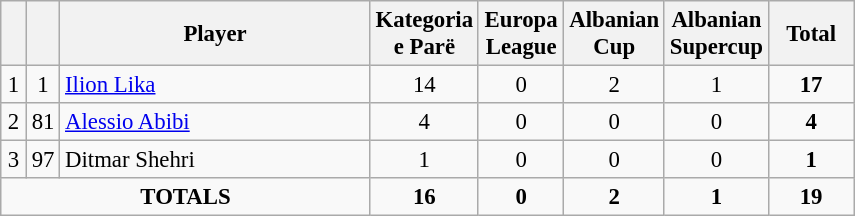<table class="wikitable sortable" style="font-size: 95%; text-align: center;">
<tr>
<th width=10></th>
<th width=10></th>
<th width=200>Player</th>
<th width=50>Kategoria e Parë</th>
<th width=50>Europa League</th>
<th width=50>Albanian Cup</th>
<th width=50>Albanian Supercup</th>
<th width=50>Total</th>
</tr>
<tr>
<td>1</td>
<td>1</td>
<td align=left> <a href='#'>Ilion Lika</a></td>
<td>14</td>
<td>0</td>
<td>2</td>
<td>1</td>
<td><strong>17</strong></td>
</tr>
<tr>
<td>2</td>
<td>81</td>
<td align=left> <a href='#'>Alessio Abibi</a></td>
<td>4</td>
<td>0</td>
<td>0</td>
<td>0</td>
<td><strong>4</strong></td>
</tr>
<tr>
<td>3</td>
<td>97</td>
<td align=left> Ditmar Shehri</td>
<td>1</td>
<td>0</td>
<td>0</td>
<td>0</td>
<td><strong>1</strong></td>
</tr>
<tr>
<td colspan=3><strong>TOTALS</strong></td>
<td><strong>16</strong></td>
<td><strong>0</strong></td>
<td><strong>2</strong></td>
<td><strong>1</strong></td>
<td><strong>19</strong></td>
</tr>
</table>
